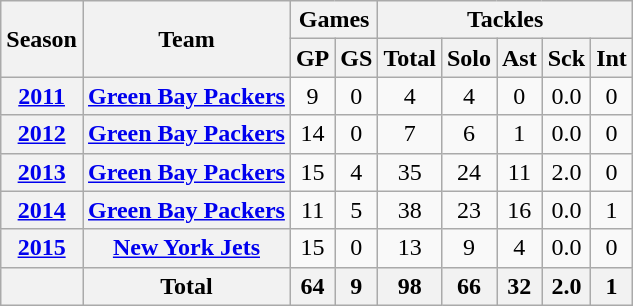<table class=wikitable style="text-align:center;">
<tr>
<th rowspan=2>Season</th>
<th rowspan=2>Team</th>
<th colspan=2>Games</th>
<th colspan=5>Tackles</th>
</tr>
<tr>
<th>GP</th>
<th>GS</th>
<th>Total</th>
<th>Solo</th>
<th>Ast</th>
<th>Sck</th>
<th>Int</th>
</tr>
<tr>
<th><a href='#'>2011</a></th>
<th><a href='#'>Green Bay Packers</a></th>
<td>9</td>
<td>0</td>
<td>4</td>
<td>4</td>
<td>0</td>
<td>0.0</td>
<td>0</td>
</tr>
<tr>
<th><a href='#'>2012</a></th>
<th><a href='#'>Green Bay Packers</a></th>
<td>14</td>
<td>0</td>
<td>7</td>
<td>6</td>
<td>1</td>
<td>0.0</td>
<td>0</td>
</tr>
<tr>
<th><a href='#'>2013</a></th>
<th><a href='#'>Green Bay Packers</a></th>
<td>15</td>
<td>4</td>
<td>35</td>
<td>24</td>
<td>11</td>
<td>2.0</td>
<td>0</td>
</tr>
<tr>
<th><a href='#'>2014</a></th>
<th><a href='#'>Green Bay Packers</a></th>
<td>11</td>
<td>5</td>
<td>38</td>
<td>23</td>
<td>16</td>
<td>0.0</td>
<td>1</td>
</tr>
<tr>
<th><a href='#'>2015</a></th>
<th><a href='#'>New York Jets</a></th>
<td>15</td>
<td>0</td>
<td>13</td>
<td>9</td>
<td>4</td>
<td>0.0</td>
<td>0</td>
</tr>
<tr>
<th></th>
<th>Total</th>
<th>64</th>
<th>9</th>
<th>98</th>
<th>66</th>
<th>32</th>
<th>2.0</th>
<th>1</th>
</tr>
</table>
